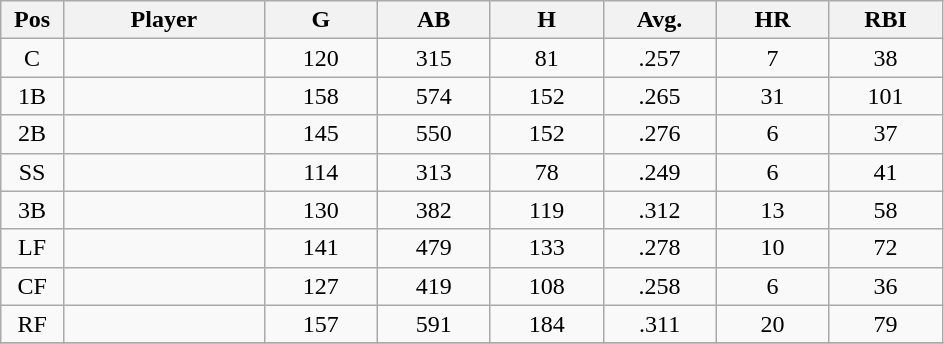<table class="wikitable sortable">
<tr>
<th bgcolor="#DDDDFF" width="5%">Pos</th>
<th bgcolor="#DDDDFF" width="16%">Player</th>
<th bgcolor="#DDDDFF" width="9%">G</th>
<th bgcolor="#DDDDFF" width="9%">AB</th>
<th bgcolor="#DDDDFF" width="9%">H</th>
<th bgcolor="#DDDDFF" width="9%">Avg.</th>
<th bgcolor="#DDDDFF" width="9%">HR</th>
<th bgcolor="#DDDDFF" width="9%">RBI</th>
</tr>
<tr align="center">
<td>C</td>
<td></td>
<td>120</td>
<td>315</td>
<td>81</td>
<td>.257</td>
<td>7</td>
<td>38</td>
</tr>
<tr align="center">
<td>1B</td>
<td></td>
<td>158</td>
<td>574</td>
<td>152</td>
<td>.265</td>
<td>31</td>
<td>101</td>
</tr>
<tr align="center">
<td>2B</td>
<td></td>
<td>145</td>
<td>550</td>
<td>152</td>
<td>.276</td>
<td>6</td>
<td>37</td>
</tr>
<tr align="center">
<td>SS</td>
<td></td>
<td>114</td>
<td>313</td>
<td>78</td>
<td>.249</td>
<td>6</td>
<td>41</td>
</tr>
<tr align="center">
<td>3B</td>
<td></td>
<td>130</td>
<td>382</td>
<td>119</td>
<td>.312</td>
<td>13</td>
<td>58</td>
</tr>
<tr align="center">
<td>LF</td>
<td></td>
<td>141</td>
<td>479</td>
<td>133</td>
<td>.278</td>
<td>10</td>
<td>72</td>
</tr>
<tr align="center">
<td>CF</td>
<td></td>
<td>127</td>
<td>419</td>
<td>108</td>
<td>.258</td>
<td>6</td>
<td>36</td>
</tr>
<tr align="center">
<td>RF</td>
<td></td>
<td>157</td>
<td>591</td>
<td>184</td>
<td>.311</td>
<td>20</td>
<td>79</td>
</tr>
<tr align="center">
</tr>
</table>
